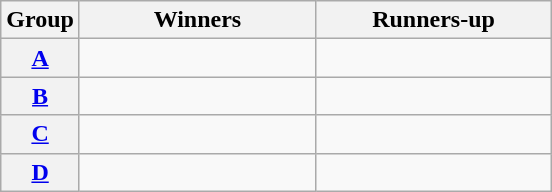<table class=wikitable>
<tr>
<th>Group</th>
<th width=150>Winners</th>
<th width=150>Runners-up</th>
</tr>
<tr>
<th><a href='#'>A</a></th>
<td></td>
<td></td>
</tr>
<tr>
<th><a href='#'>B</a></th>
<td></td>
<td></td>
</tr>
<tr>
<th><a href='#'>C</a></th>
<td></td>
<td></td>
</tr>
<tr>
<th><a href='#'>D</a></th>
<td></td>
<td></td>
</tr>
</table>
